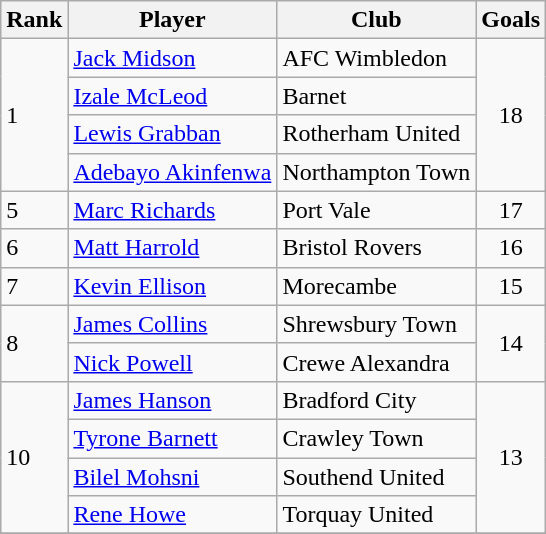<table class="wikitable">
<tr>
<th>Rank</th>
<th>Player</th>
<th>Club</th>
<th>Goals</th>
</tr>
<tr>
<td rowspan="4">1</td>
<td align="left"><a href='#'>Jack Midson</a></td>
<td align="left">AFC Wimbledon</td>
<td rowspan="4" style="text-align:center;">18</td>
</tr>
<tr>
<td align="left"><a href='#'>Izale McLeod</a></td>
<td align="left">Barnet</td>
</tr>
<tr>
<td align="left"><a href='#'>Lewis Grabban</a></td>
<td align="left">Rotherham United</td>
</tr>
<tr>
<td align="left"><a href='#'>Adebayo Akinfenwa</a></td>
<td align="left">Northampton Town</td>
</tr>
<tr>
<td rowspan="1">5</td>
<td align="left"><a href='#'>Marc Richards</a></td>
<td align="left">Port Vale</td>
<td rowspan="1" style="text-align:center;">17</td>
</tr>
<tr>
<td rowspan="1">6</td>
<td align="left"><a href='#'>Matt Harrold</a></td>
<td align="left">Bristol Rovers</td>
<td rowspan="1" style="text-align:center;">16</td>
</tr>
<tr>
<td rowspan="1">7</td>
<td align="left"><a href='#'>Kevin Ellison</a></td>
<td align="left">Morecambe</td>
<td rowspan="1" style="text-align:center;">15</td>
</tr>
<tr>
<td rowspan="2">8</td>
<td align="left"><a href='#'>James Collins</a></td>
<td align="left">Shrewsbury Town</td>
<td rowspan="2" style="text-align:center;">14</td>
</tr>
<tr>
<td align="left"><a href='#'>Nick Powell</a></td>
<td align="left">Crewe Alexandra</td>
</tr>
<tr>
<td rowspan="4">10</td>
<td align="left"><a href='#'>James Hanson</a></td>
<td align="left">Bradford City</td>
<td rowspan="4" style="text-align:center;">13</td>
</tr>
<tr>
<td align="left"><a href='#'>Tyrone Barnett</a></td>
<td align="left">Crawley Town</td>
</tr>
<tr>
<td align="left"><a href='#'>Bilel Mohsni</a></td>
<td align="left">Southend United</td>
</tr>
<tr>
<td align="left"><a href='#'>Rene Howe</a></td>
<td align="left">Torquay United</td>
</tr>
<tr>
</tr>
</table>
